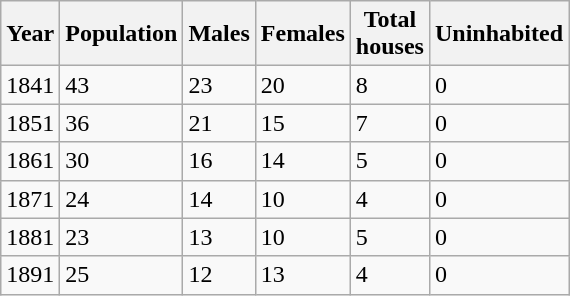<table class="wikitable">
<tr>
<th>Year</th>
<th>Population</th>
<th>Males</th>
<th>Females</th>
<th>Total<br>houses</th>
<th>Uninhabited</th>
</tr>
<tr>
<td>1841</td>
<td>43</td>
<td>23</td>
<td>20</td>
<td>8</td>
<td>0</td>
</tr>
<tr>
<td>1851</td>
<td>36</td>
<td>21</td>
<td>15</td>
<td>7</td>
<td>0</td>
</tr>
<tr>
<td>1861</td>
<td>30</td>
<td>16</td>
<td>14</td>
<td>5</td>
<td>0</td>
</tr>
<tr>
<td>1871</td>
<td>24</td>
<td>14</td>
<td>10</td>
<td>4</td>
<td>0</td>
</tr>
<tr>
<td>1881</td>
<td>23</td>
<td>13</td>
<td>10</td>
<td>5</td>
<td>0</td>
</tr>
<tr>
<td>1891</td>
<td>25</td>
<td>12</td>
<td>13</td>
<td>4</td>
<td>0</td>
</tr>
</table>
